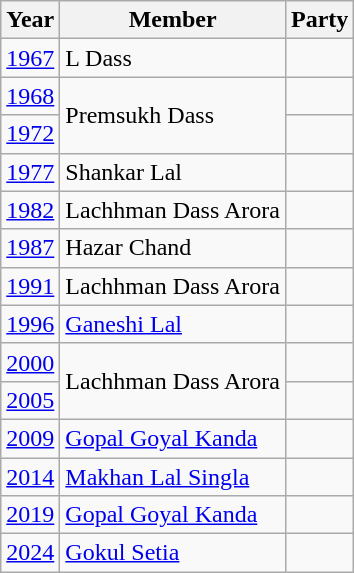<table class="wikitable">
<tr>
<th>Year</th>
<th>Member</th>
<th colspan="2">Party</th>
</tr>
<tr>
<td><a href='#'>1967</a></td>
<td>L Dass</td>
<td></td>
</tr>
<tr>
<td><a href='#'>1968</a></td>
<td rowspan=2>Premsukh Dass</td>
<td></td>
</tr>
<tr>
<td><a href='#'>1972</a></td>
</tr>
<tr>
<td><a href='#'>1977</a></td>
<td>Shankar Lal</td>
<td></td>
</tr>
<tr>
<td><a href='#'>1982</a></td>
<td>Lachhman Dass Arora</td>
<td></td>
</tr>
<tr>
<td><a href='#'>1987</a></td>
<td>Hazar Chand</td>
<td></td>
</tr>
<tr>
<td><a href='#'>1991</a></td>
<td>Lachhman Dass Arora</td>
<td></td>
</tr>
<tr>
<td><a href='#'>1996</a></td>
<td><a href='#'>Ganeshi Lal</a></td>
<td></td>
</tr>
<tr>
<td><a href='#'>2000</a></td>
<td rowspan=2>Lachhman Dass Arora</td>
<td></td>
</tr>
<tr>
<td><a href='#'>2005</a></td>
</tr>
<tr>
<td><a href='#'>2009</a></td>
<td><a href='#'>Gopal Goyal Kanda</a></td>
<td></td>
</tr>
<tr>
<td><a href='#'>2014</a></td>
<td><a href='#'>Makhan Lal Singla</a></td>
<td></td>
</tr>
<tr>
<td><a href='#'>2019</a></td>
<td><a href='#'>Gopal Goyal Kanda</a></td>
<td></td>
</tr>
<tr |->
<td><a href='#'>2024</a></td>
<td><a href='#'>Gokul Setia</a></td>
<td></td>
</tr>
</table>
